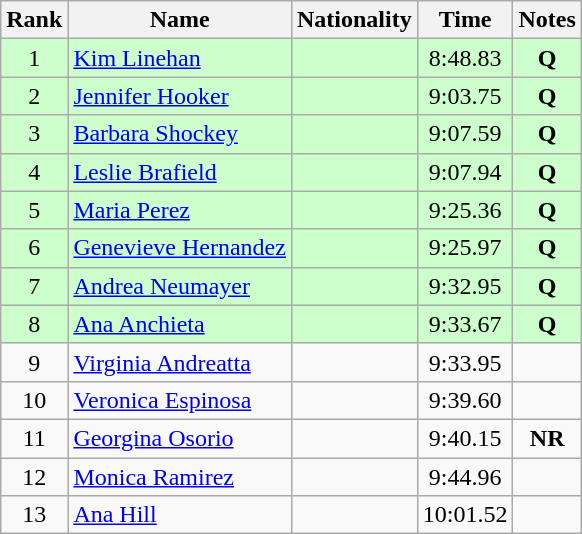<table class="wikitable sortable" style="text-align:center">
<tr>
<th>Rank</th>
<th>Name</th>
<th>Nationality</th>
<th>Time</th>
<th>Notes</th>
</tr>
<tr bgcolor=ccffcc>
<td>1</td>
<td align=left><a href='#'>Kim Linehan</a></td>
<td align=left></td>
<td>8:48.83</td>
<td><strong>Q</strong></td>
</tr>
<tr bgcolor=ccffcc>
<td>2</td>
<td align=left><a href='#'>Jennifer Hooker</a></td>
<td align=left></td>
<td>9:03.75</td>
<td><strong>Q</strong></td>
</tr>
<tr bgcolor=ccffcc>
<td>3</td>
<td align=left><a href='#'>Barbara Shockey</a></td>
<td align=left></td>
<td>9:07.59</td>
<td><strong>Q</strong></td>
</tr>
<tr bgcolor=ccffcc>
<td>4</td>
<td align=left><a href='#'>Leslie Brafield</a></td>
<td align=left></td>
<td>9:07.94</td>
<td><strong>Q</strong></td>
</tr>
<tr bgcolor=ccffcc>
<td>5</td>
<td align=left><a href='#'>Maria Perez</a></td>
<td align=left></td>
<td>9:25.36</td>
<td><strong>Q</strong></td>
</tr>
<tr bgcolor=ccffcc>
<td>6</td>
<td align=left><a href='#'>Genevieve Hernandez</a></td>
<td align=left></td>
<td>9:25.97</td>
<td><strong>Q</strong></td>
</tr>
<tr bgcolor=ccffcc>
<td>7</td>
<td align=left><a href='#'>Andrea Neumayer</a></td>
<td align=left></td>
<td>9:32.95</td>
<td><strong>Q</strong></td>
</tr>
<tr bgcolor=ccffcc>
<td>8</td>
<td align=left><a href='#'>Ana Anchieta</a></td>
<td align=left></td>
<td>9:33.67</td>
<td><strong>Q</strong></td>
</tr>
<tr>
<td>9</td>
<td align=left><a href='#'>Virginia Andreatta</a></td>
<td align=left></td>
<td>9:33.95</td>
<td></td>
</tr>
<tr>
<td>10</td>
<td align=left><a href='#'>Veronica Espinosa</a></td>
<td align=left></td>
<td>9:39.60</td>
<td></td>
</tr>
<tr>
<td>11</td>
<td align=left><a href='#'>Georgina Osorio</a></td>
<td align=left></td>
<td>9:40.15</td>
<td><strong>NR</strong></td>
</tr>
<tr>
<td>12</td>
<td align=left><a href='#'>Monica Ramirez</a></td>
<td align=left></td>
<td>9:44.96</td>
<td></td>
</tr>
<tr>
<td>13</td>
<td align=left><a href='#'>Ana Hill</a></td>
<td align=left></td>
<td>10:01.52</td>
<td></td>
</tr>
</table>
